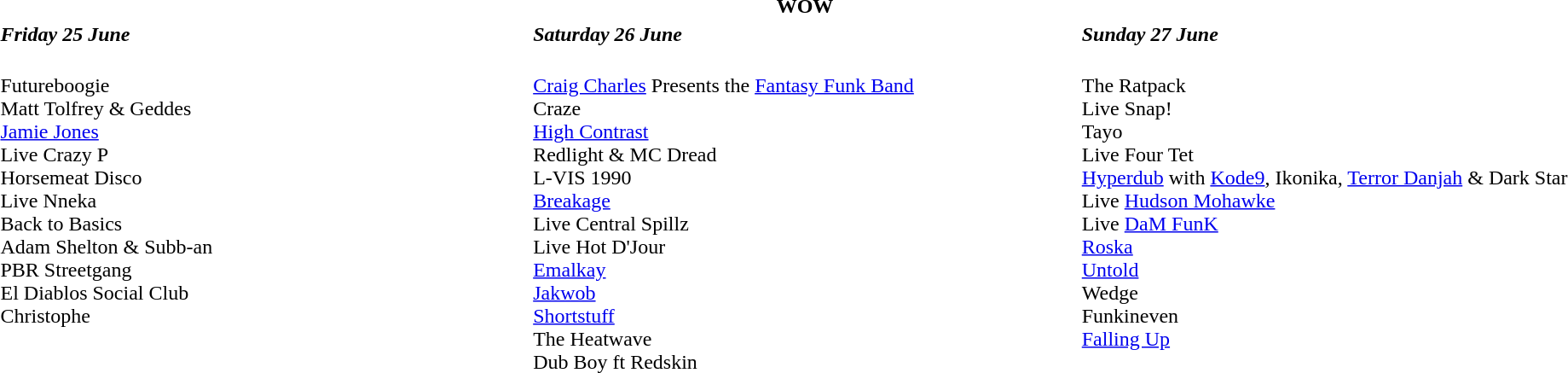<table class="collapsible collapsed" style="width:100%;">
<tr>
<th colspan=3>WOW</th>
</tr>
<tr>
<td style="width:33%;"><strong><em>Friday 25 June</em></strong></td>
<td style="width:34%;"><strong><em>Saturday 26 June</em></strong></td>
<td style="width:33%;"><strong><em>Sunday 27 June</em></strong></td>
</tr>
<tr valign="top">
<td><br>Futureboogie<br>
Matt Tolfrey & Geddes<br>
<a href='#'>Jamie Jones</a><br>
Live Crazy P<br>
Horsemeat Disco<br>
Live Nneka<br>
Back to Basics<br>
Adam Shelton & Subb-an<br>
PBR Streetgang<br>
El Diablos Social Club<br>
Christophe</td>
<td><br><a href='#'>Craig Charles</a> Presents the <a href='#'>Fantasy Funk Band</a><br>
Craze<br>
<a href='#'>High Contrast</a><br>
Redlight & MC Dread<br>
L-VIS 1990<br>
<a href='#'>Breakage</a><br>
Live Central Spillz<br>
Live Hot D'Jour<br>
<a href='#'>Emalkay</a><br>
<a href='#'>Jakwob</a><br>
<a href='#'>Shortstuff</a><br>
The Heatwave<br>
Dub Boy ft Redskin</td>
<td><br>The Ratpack<br>
Live Snap!<br>
Tayo<br>
Live Four Tet<br>
<a href='#'>Hyperdub</a> with <a href='#'>Kode9</a>, Ikonika, <a href='#'>Terror Danjah</a> & Dark Star<br>
Live <a href='#'>Hudson Mohawke</a><br>
Live <a href='#'>DaM FunK</a><br>
<a href='#'>Roska</a><br>
<a href='#'>Untold</a><br>
Wedge<br>
Funkineven<br>
<a href='#'>Falling Up</a></td>
</tr>
</table>
